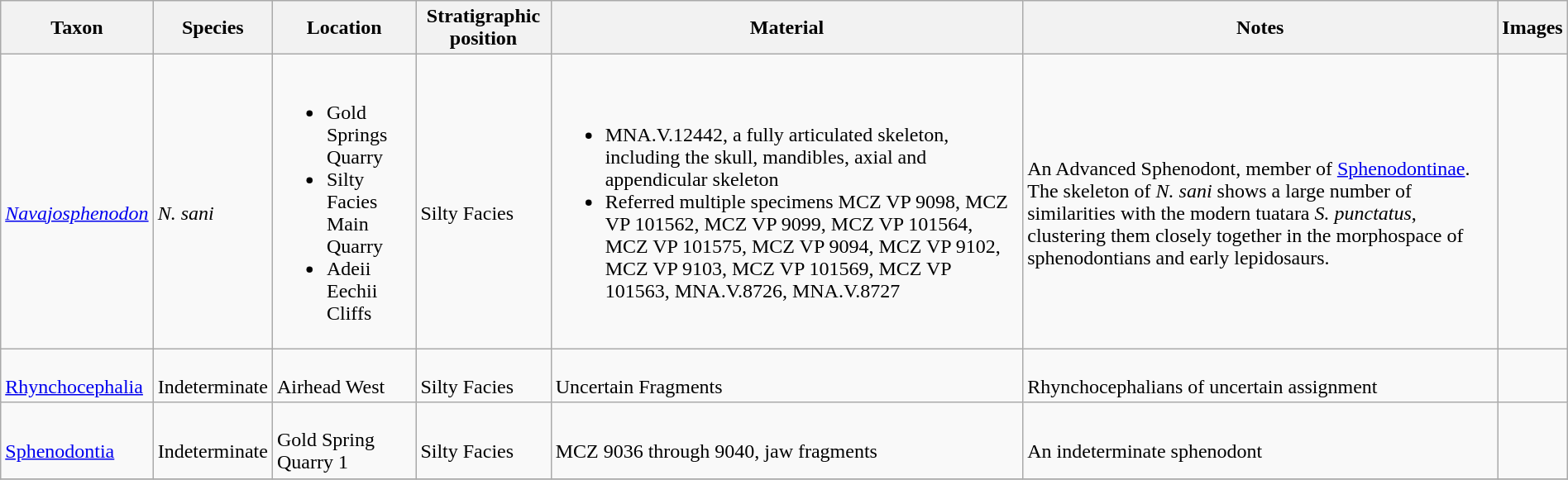<table class="wikitable" align="center" width="100%">
<tr>
<th>Taxon</th>
<th>Species</th>
<th>Location</th>
<th>Stratigraphic position</th>
<th>Material</th>
<th>Notes</th>
<th>Images</th>
</tr>
<tr>
<td><br><em><a href='#'>Navajosphenodon</a></em></td>
<td><br><em>N. sani</em></td>
<td><br><ul><li>Gold Springs Quarry</li><li>Silty Facies Main Quarry</li><li>Adeii Eechii Cliffs</li></ul></td>
<td><br>Silty Facies</td>
<td><br><ul><li>MNA.V.12442, a fully articulated skeleton, including the skull, mandibles, axial and appendicular skeleton</li><li>Referred multiple specimens MCZ VP 9098, MCZ VP 101562, MCZ VP 9099, MCZ VP 101564, MCZ VP 101575, MCZ VP 9094, MCZ VP 9102, MCZ VP 9103, MCZ VP 101569, MCZ VP 101563, MNA.V.8726, MNA.V.8727</li></ul></td>
<td><br>An Advanced Sphenodont, member of <a href='#'>Sphenodontinae</a>. The skeleton of <em>N. sani</em> shows a large number of similarities with the modern tuatara <em>S. punctatus</em>, clustering them closely together in the morphospace of sphenodontians and early lepidosaurs.</td>
<td><br></td>
</tr>
<tr>
<td><br><a href='#'>Rhynchocephalia</a></td>
<td><br>Indeterminate</td>
<td><br>Airhead West</td>
<td><br>Silty Facies</td>
<td><br>Uncertain Fragments</td>
<td><br>Rhynchocephalians of uncertain assignment</td>
<td></td>
</tr>
<tr>
<td><br><a href='#'>Sphenodontia</a></td>
<td><br>Indeterminate</td>
<td><br>Gold Spring Quarry 1</td>
<td><br>Silty Facies</td>
<td><br>MCZ 9036 through 9040, jaw fragments</td>
<td><br>An indeterminate sphenodont</td>
<td></td>
</tr>
<tr>
</tr>
</table>
